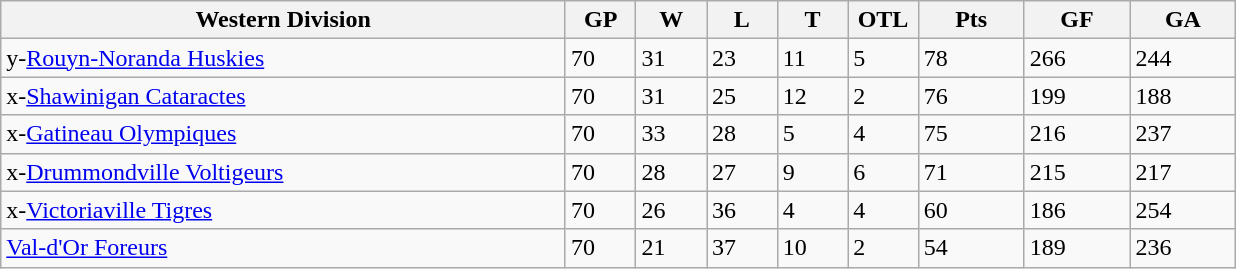<table class="wikitable">
<tr>
<th bgcolor="#DDDDFF" width="40%">Western Division</th>
<th bgcolor="#DDDDFF" width="5%">GP</th>
<th bgcolor="#DDDDFF" width="5%">W</th>
<th bgcolor="#DDDDFF" width="5%">L</th>
<th bgcolor="#DDDDFF" width="5%">T</th>
<th bgcolor="#DDDDFF" width="5%">OTL</th>
<th bgcolor="#DDDDFF" width="7.5%">Pts</th>
<th bgcolor="#DDDDFF" width="7.5%">GF</th>
<th bgcolor="#DDDDFF" width="7.5%">GA</th>
</tr>
<tr>
<td>y-<a href='#'>Rouyn-Noranda Huskies</a></td>
<td>70</td>
<td>31</td>
<td>23</td>
<td>11</td>
<td>5</td>
<td>78</td>
<td>266</td>
<td>244</td>
</tr>
<tr>
<td>x-<a href='#'>Shawinigan Cataractes</a></td>
<td>70</td>
<td>31</td>
<td>25</td>
<td>12</td>
<td>2</td>
<td>76</td>
<td>199</td>
<td>188</td>
</tr>
<tr>
<td>x-<a href='#'>Gatineau Olympiques</a></td>
<td>70</td>
<td>33</td>
<td>28</td>
<td>5</td>
<td>4</td>
<td>75</td>
<td>216</td>
<td>237</td>
</tr>
<tr>
<td>x-<a href='#'>Drummondville Voltigeurs</a></td>
<td>70</td>
<td>28</td>
<td>27</td>
<td>9</td>
<td>6</td>
<td>71</td>
<td>215</td>
<td>217</td>
</tr>
<tr>
<td>x-<a href='#'>Victoriaville Tigres</a></td>
<td>70</td>
<td>26</td>
<td>36</td>
<td>4</td>
<td>4</td>
<td>60</td>
<td>186</td>
<td>254</td>
</tr>
<tr>
<td><a href='#'>Val-d'Or Foreurs</a></td>
<td>70</td>
<td>21</td>
<td>37</td>
<td>10</td>
<td>2</td>
<td>54</td>
<td>189</td>
<td>236</td>
</tr>
</table>
